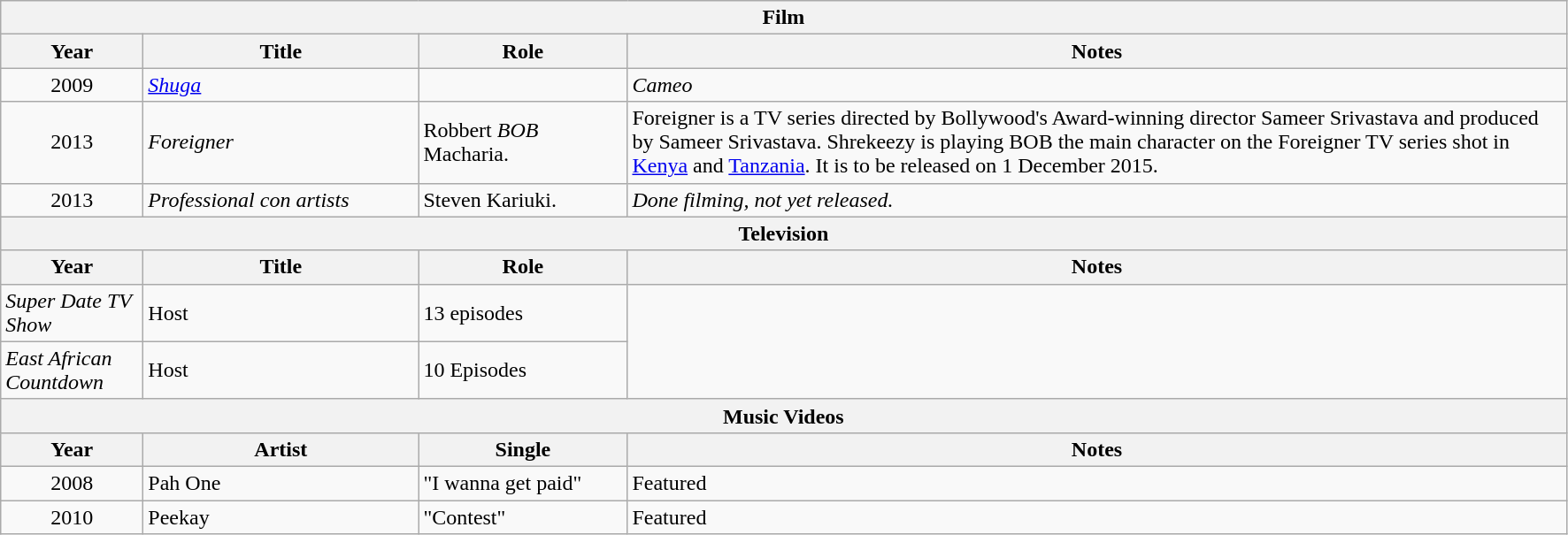<table class="wikitable">
<tr>
<th colspan="4">Film</th>
</tr>
<tr>
<th style="width:100px;">Year</th>
<th style="width:200px;">Title</th>
<th style="width:150px;">Role</th>
<th style="width:700px;">Notes</th>
</tr>
<tr>
<td style="text-align:center">2009</td>
<td><em><a href='#'>Shuga</a></em></td>
<td></td>
<td><em>Cameo</em></td>
</tr>
<tr>
<td style="text-align:center">2013</td>
<td><em>Foreigner</em></td>
<td>Robbert <em>BOB</em> Macharia.</td>
<td>Foreigner is a TV series directed by Bollywood's Award-winning director Sameer Srivastava and produced by Sameer Srivastava. Shrekeezy is playing BOB the main character on the Foreigner TV series shot in <a href='#'>Kenya</a> and <a href='#'>Tanzania</a>. It is to be released on 1 December 2015.</td>
</tr>
<tr>
<td style="text-align:center">2013</td>
<td><em>Professional con artists</em></td>
<td>Steven Kariuki.</td>
<td><em>Done filming, not yet released.</em></td>
</tr>
<tr>
<th colspan="4">Television</th>
</tr>
<tr>
<th>Year</th>
<th>Title</th>
<th>Role</th>
<th>Notes</th>
</tr>
<tr |style="text-align:center"| 2013>
<td><em>Super Date TV Show</em></td>
<td>Host</td>
<td>13 episodes</td>
</tr>
<tr |style="text-align:center"| 2013>
<td><em>East African Countdown</em></td>
<td>Host</td>
<td>10 Episodes</td>
</tr>
<tr>
<th colspan="4">Music Videos</th>
</tr>
<tr>
<th>Year</th>
<th>Artist</th>
<th>Single</th>
<th>Notes</th>
</tr>
<tr>
<td style="text-align:center">2008</td>
<td>Pah One</td>
<td>"I wanna get paid"</td>
<td>Featured</td>
</tr>
<tr>
<td style="text-align:center">2010</td>
<td>Peekay</td>
<td>"Contest"</td>
<td>Featured</td>
</tr>
</table>
